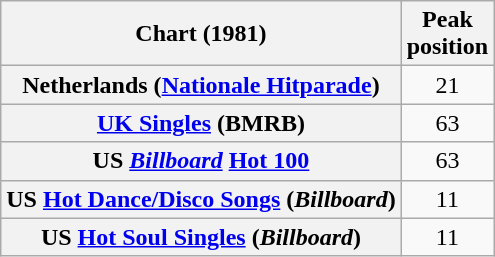<table class="wikitable sortable plainrowheaders">
<tr>
<th scope="col">Chart (1981)</th>
<th scope="col">Peak<br>position</th>
</tr>
<tr>
<th scope="row">Netherlands (<a href='#'>Nationale Hitparade</a>)</th>
<td align="center">21</td>
</tr>
<tr>
<th scope="row"><a href='#'>UK Singles</a> (BMRB)</th>
<td align="center">63</td>
</tr>
<tr>
<th scope="row">US <em><a href='#'>Billboard</a></em> <a href='#'>Hot 100</a></th>
<td align="center">63</td>
</tr>
<tr>
<th scope="row">US <a href='#'>Hot Dance/Disco Songs</a> (<em>Billboard</em>)</th>
<td align="center">11</td>
</tr>
<tr>
<th scope="row">US <a href='#'>Hot Soul Singles</a> (<em>Billboard</em>)</th>
<td align="center">11</td>
</tr>
</table>
